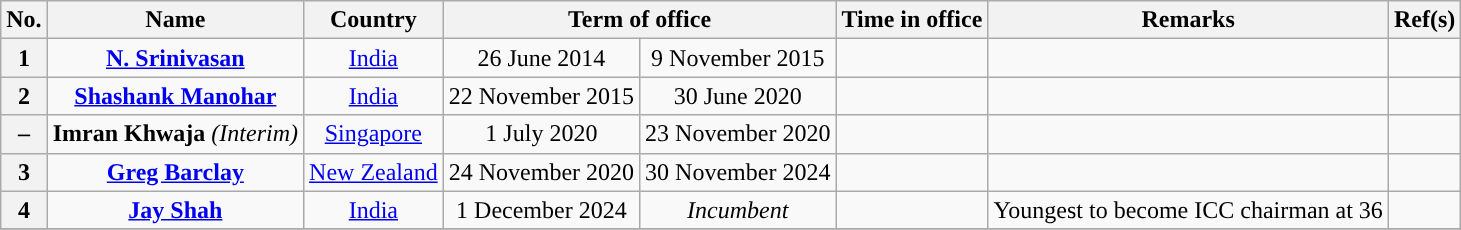<table class="wikitable" style="text-align:center">
<tr>
<th>No.</th>
<th>Name</th>
<th>Country</th>
<th colspan="2">Term of office</th>
<th>Time in office</th>
<th>Remarks</th>
<th>Ref(s)</th>
</tr>
<tr>
<th style="background:">1</th>
<td><strong><a href='#'>N. Srinivasan</a></strong></td>
<td> <a href='#'>India</a></td>
<td>26 June 2014</td>
<td>9 November 2015</td>
<td></td>
<td></td>
<td></td>
</tr>
<tr>
<th style="background:">2</th>
<td><strong><a href='#'>Shashank Manohar</a></strong></td>
<td> <a href='#'>India</a></td>
<td>22 November 2015</td>
<td>30 June 2020</td>
<td></td>
<td></td>
<td></td>
</tr>
<tr>
<th style="background:">–</th>
<td><strong>Imran Khwaja</strong> <em>(Interim)</em></td>
<td> <a href='#'>Singapore</a></td>
<td>1 July 2020</td>
<td>23 November 2020</td>
<td></td>
<td></td>
<td></td>
</tr>
<tr>
<th style="background:">3</th>
<td><strong><a href='#'>Greg Barclay</a></strong></td>
<td> <a href='#'>New Zealand</a></td>
<td>24 November 2020</td>
<td>30 November 2024</td>
<td></td>
<td></td>
<td></td>
</tr>
<tr>
<th style="background:">4</th>
<td><strong><a href='#'>Jay Shah</a></strong></td>
<td> <a href='#'>India</a></td>
<td>1 December 2024</td>
<td><em>Incumbent</em></td>
<td></td>
<td>Youngest to become ICC chairman at 36</td>
<td></td>
</tr>
<tr>
</tr>
</table>
